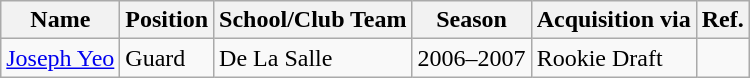<table class="wikitable sortable">
<tr>
<th class="unsortable">Name</th>
<th>Position</th>
<th>School/Club Team</th>
<th>Season</th>
<th>Acquisition via</th>
<th class=unsortable>Ref.</th>
</tr>
<tr>
<td><a href='#'>Joseph Yeo</a></td>
<td>Guard</td>
<td>De La Salle</td>
<td>2006–2007</td>
<td>Rookie Draft</td>
<td></td>
</tr>
</table>
